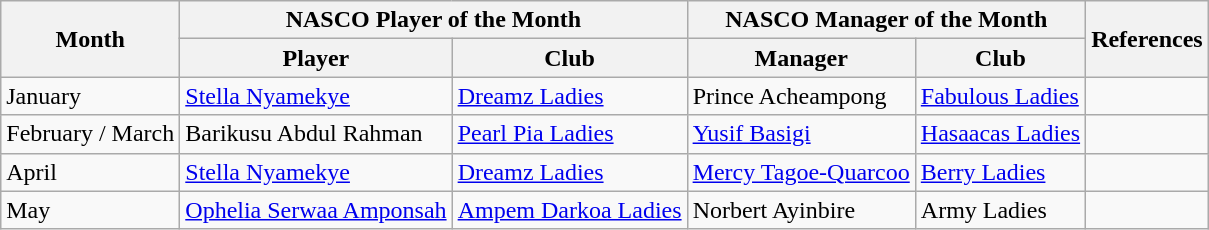<table class="wikitable">
<tr>
<th rowspan="2">Month</th>
<th colspan="2">NASCO Player of the Month</th>
<th colspan="2">NASCO Manager of the Month</th>
<th rowspan="2">References</th>
</tr>
<tr>
<th>Player</th>
<th>Club</th>
<th>Manager</th>
<th>Club</th>
</tr>
<tr>
<td>January</td>
<td> <a href='#'>Stella Nyamekye</a></td>
<td><a href='#'>Dreamz Ladies</a></td>
<td> Prince Acheampong</td>
<td><a href='#'>Fabulous Ladies</a></td>
<td></td>
</tr>
<tr>
<td>February / March</td>
<td> Barikusu Abdul Rahman</td>
<td><a href='#'>Pearl Pia Ladies</a></td>
<td> <a href='#'>Yusif Basigi</a></td>
<td><a href='#'>Hasaacas Ladies</a></td>
<td></td>
</tr>
<tr>
<td>April</td>
<td> <a href='#'>Stella Nyamekye</a></td>
<td><a href='#'>Dreamz Ladies</a></td>
<td> <a href='#'>Mercy Tagoe-Quarcoo</a></td>
<td><a href='#'>Berry Ladies</a></td>
<td></td>
</tr>
<tr>
<td>May</td>
<td> <a href='#'>Ophelia Serwaa Amponsah</a></td>
<td><a href='#'>Ampem Darkoa Ladies</a></td>
<td> Norbert Ayinbire</td>
<td>Army Ladies</td>
<td></td>
</tr>
</table>
